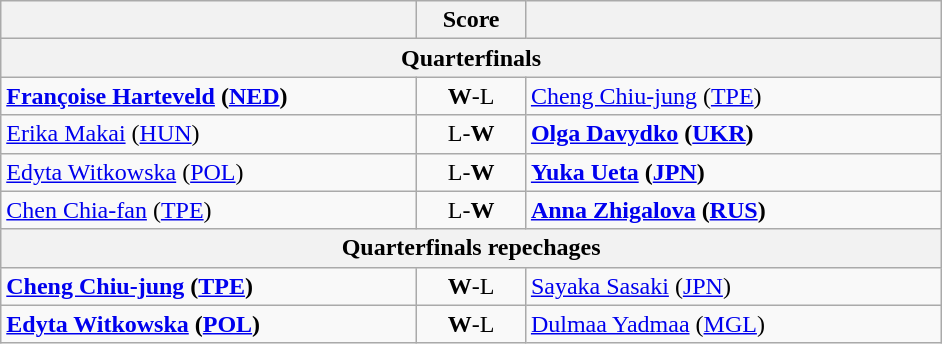<table class="wikitable" style="text-align: left; ">
<tr>
<th align="right" width="270"></th>
<th width="65">Score</th>
<th align="left" width="270"></th>
</tr>
<tr>
<th colspan=3>Quarterfinals</th>
</tr>
<tr>
<td><strong> <a href='#'>Françoise Harteveld</a> (<a href='#'>NED</a>)</strong></td>
<td align="center"><strong>W</strong>-L</td>
<td> <a href='#'>Cheng Chiu-jung</a> (<a href='#'>TPE</a>)</td>
</tr>
<tr>
<td> <a href='#'>Erika Makai</a> (<a href='#'>HUN</a>)</td>
<td align="center">L-<strong>W</strong></td>
<td><strong> <a href='#'>Olga Davydko</a> (<a href='#'>UKR</a>)</strong></td>
</tr>
<tr>
<td> <a href='#'>Edyta Witkowska</a> (<a href='#'>POL</a>)</td>
<td align="center">L-<strong>W</strong></td>
<td><strong> <a href='#'>Yuka Ueta</a> (<a href='#'>JPN</a>)</strong></td>
</tr>
<tr>
<td> <a href='#'>Chen Chia-fan</a> (<a href='#'>TPE</a>)</td>
<td align="center">L-<strong>W</strong></td>
<td><strong> <a href='#'>Anna Zhigalova</a> (<a href='#'>RUS</a>)</strong></td>
</tr>
<tr>
<th colspan=3>Quarterfinals repechages</th>
</tr>
<tr>
<td><strong> <a href='#'>Cheng Chiu-jung</a> (<a href='#'>TPE</a>)</strong></td>
<td align="center"><strong>W</strong>-L</td>
<td> <a href='#'>Sayaka Sasaki</a> (<a href='#'>JPN</a>)</td>
</tr>
<tr>
<td><strong> <a href='#'>Edyta Witkowska</a> (<a href='#'>POL</a>)</strong></td>
<td align="center"><strong>W</strong>-L</td>
<td> <a href='#'>Dulmaa Yadmaa</a> (<a href='#'>MGL</a>)</td>
</tr>
</table>
